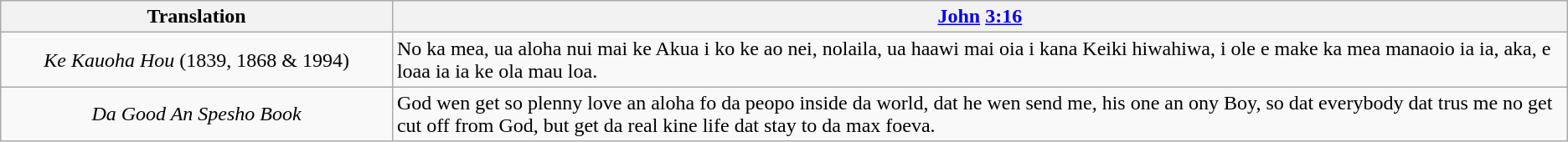<table class="wikitable">
<tr>
<th style="text-align:center; width:25%;">Translation</th>
<th><a href='#'>John</a> <a href='#'>3:16</a></th>
</tr>
<tr>
<td style="text-align:center;"><em>Ke Kauoha Hou</em> (1839, 1868 & 1994)</td>
<td>No ka mea, ua aloha nui mai ke Akua i ko ke ao nei, nolaila, ua haawi mai oia i kana Keiki hiwahiwa, i ole e make ka mea manaoio ia ia, aka, e loaa ia ia ke ola mau loa.</td>
</tr>
<tr>
<td style="text-align:center;"><em>Da Good An Spesho Book</em></td>
<td>God wen get so plenny love an aloha fo da peopo inside da world, dat he wen send me, his one an ony Boy, so dat everybody dat trus me no get cut off from God, but get da real kine life dat stay to da max foeva.</td>
</tr>
</table>
